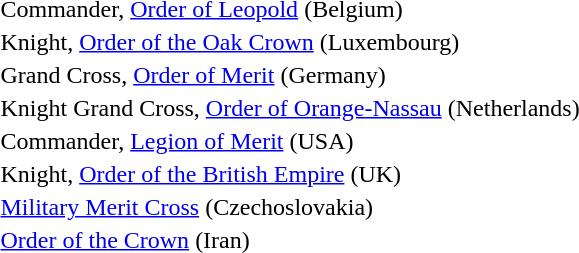<table>
<tr>
<td></td>
<td>Commander, <a href='#'>Order of Leopold</a> (Belgium)</td>
</tr>
<tr>
<td></td>
<td>Knight, <a href='#'>Order of the Oak Crown</a> (Luxembourg)</td>
</tr>
<tr>
<td></td>
<td>Grand Cross, <a href='#'>Order of Merit</a> (Germany)</td>
</tr>
<tr>
<td></td>
<td>Knight Grand Cross, <a href='#'>Order of Orange-Nassau</a> (Netherlands)</td>
</tr>
<tr>
<td></td>
<td>Commander, <a href='#'>Legion of Merit</a> (USA)</td>
</tr>
<tr>
<td></td>
<td>Knight, <a href='#'>Order of the British Empire</a> (UK)</td>
</tr>
<tr>
<td></td>
<td><a href='#'>Military Merit Cross</a> (Czechoslovakia)</td>
</tr>
<tr>
<td></td>
<td><a href='#'>Order of the Crown</a> (Iran)</td>
</tr>
</table>
